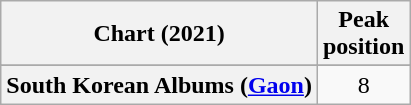<table class="wikitable sortable plainrowheaders" style="text-align:center">
<tr>
<th scope="col">Chart (2021)</th>
<th scope="col">Peak<br>position</th>
</tr>
<tr>
</tr>
<tr>
<th scope="row">South Korean Albums (<a href='#'>Gaon</a>)</th>
<td>8</td>
</tr>
</table>
